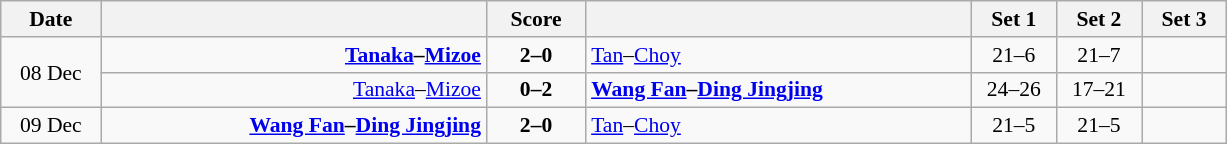<table class="wikitable" style="text-align: center; font-size:90% ">
<tr>
<th width="60">Date</th>
<th align="right" width="250"></th>
<th width="60">Score</th>
<th align="left" width="250"></th>
<th width="50">Set 1</th>
<th width="50">Set 2</th>
<th width="50">Set 3</th>
</tr>
<tr>
<td rowspan=2>08 Dec</td>
<td align=right><strong><a href='#'>Tanaka</a>–<a href='#'>Mizoe</a> </strong></td>
<td align=center><strong>2–0</strong></td>
<td align=left> <a href='#'>Tan</a>–<a href='#'>Choy</a></td>
<td>21–6</td>
<td>21–7</td>
<td></td>
</tr>
<tr>
<td align=right><a href='#'>Tanaka</a>–<a href='#'>Mizoe</a> </td>
<td align=center><strong>0–2</strong></td>
<td align=left><strong> <a href='#'>Wang Fan</a>–<a href='#'>Ding Jingjing</a></strong></td>
<td>24–26</td>
<td>17–21</td>
<td></td>
</tr>
<tr>
<td>09 Dec</td>
<td align=right><strong><a href='#'>Wang Fan</a>–<a href='#'>Ding Jingjing</a> </strong></td>
<td align=center><strong>2–0</strong></td>
<td align=left> <a href='#'>Tan</a>–<a href='#'>Choy</a></td>
<td>21–5</td>
<td>21–5</td>
<td></td>
</tr>
</table>
